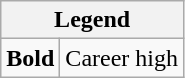<table class="wikitable mw-collapsible mw-collapsed">
<tr>
<th colspan="2">Legend</th>
</tr>
<tr>
<td><strong>Bold</strong></td>
<td>Career high</td>
</tr>
</table>
